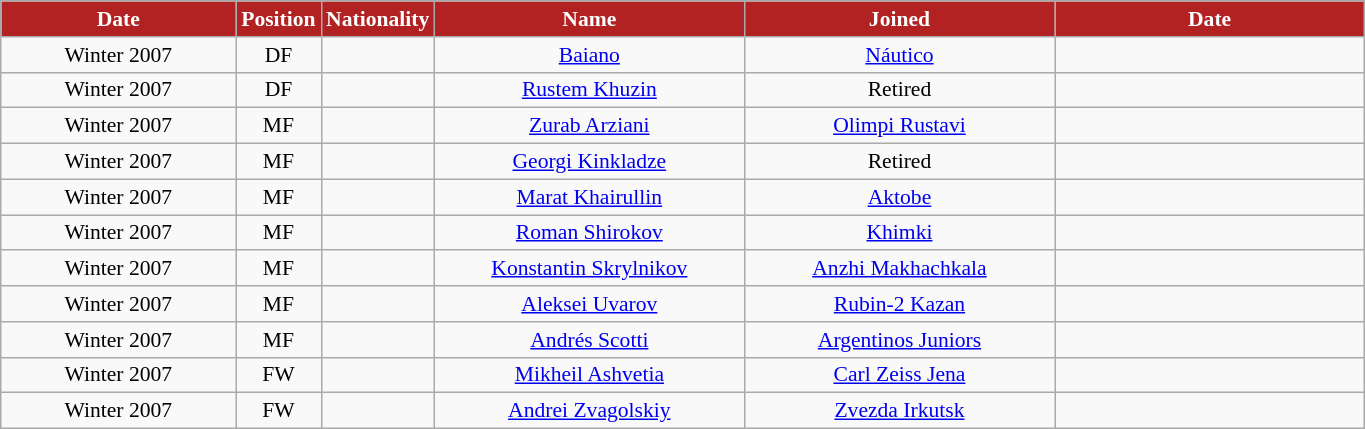<table class="wikitable"  style="text-align:center; font-size:90%; ">
<tr>
<th style="background:#B22222; color:white; width:150px;">Date</th>
<th style="background:#B22222; color:white; width:50px;">Position</th>
<th style="background:#B22222; color:white; width:50px;">Nationality</th>
<th style="background:#B22222; color:white; width:200px;">Name</th>
<th style="background:#B22222; color:white; width:200px;">Joined</th>
<th style="background:#B22222; color:white; width:200px;">Date</th>
</tr>
<tr>
<td>Winter 2007</td>
<td>DF</td>
<td></td>
<td><a href='#'>Baiano</a></td>
<td><a href='#'>Náutico</a></td>
<td></td>
</tr>
<tr>
<td>Winter 2007</td>
<td>DF</td>
<td></td>
<td><a href='#'>Rustem Khuzin</a></td>
<td>Retired</td>
<td></td>
</tr>
<tr>
<td>Winter 2007</td>
<td>MF</td>
<td></td>
<td><a href='#'>Zurab Arziani</a></td>
<td><a href='#'>Olimpi Rustavi</a></td>
<td></td>
</tr>
<tr>
<td>Winter 2007</td>
<td>MF</td>
<td></td>
<td><a href='#'>Georgi Kinkladze</a></td>
<td>Retired</td>
<td></td>
</tr>
<tr>
<td>Winter 2007</td>
<td>MF</td>
<td></td>
<td><a href='#'>Marat Khairullin</a></td>
<td><a href='#'>Aktobe</a></td>
<td></td>
</tr>
<tr>
<td>Winter 2007</td>
<td>MF</td>
<td></td>
<td><a href='#'>Roman Shirokov</a></td>
<td><a href='#'>Khimki</a></td>
<td></td>
</tr>
<tr>
<td>Winter 2007</td>
<td>MF</td>
<td></td>
<td><a href='#'>Konstantin Skrylnikov</a></td>
<td><a href='#'>Anzhi Makhachkala</a></td>
<td></td>
</tr>
<tr>
<td>Winter 2007</td>
<td>MF</td>
<td></td>
<td><a href='#'>Aleksei Uvarov</a></td>
<td><a href='#'>Rubin-2 Kazan</a></td>
<td></td>
</tr>
<tr>
<td>Winter 2007</td>
<td>MF</td>
<td></td>
<td><a href='#'>Andrés Scotti</a></td>
<td><a href='#'>Argentinos Juniors</a></td>
<td></td>
</tr>
<tr>
<td>Winter 2007</td>
<td>FW</td>
<td></td>
<td><a href='#'>Mikheil Ashvetia</a></td>
<td><a href='#'>Carl Zeiss Jena</a></td>
<td></td>
</tr>
<tr>
<td>Winter 2007</td>
<td>FW</td>
<td></td>
<td><a href='#'>Andrei Zvagolskiy</a></td>
<td><a href='#'>Zvezda Irkutsk</a></td>
<td></td>
</tr>
</table>
